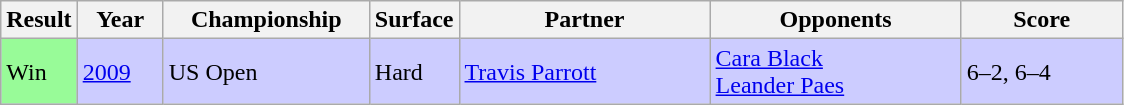<table class="sortable wikitable">
<tr>
<th width="40">Result</th>
<th width="50">Year</th>
<th width="130">Championship</th>
<th width="50">Surface</th>
<th width="160">Partner</th>
<th width="160">Opponents</th>
<th width="100">Score</th>
</tr>
<tr bgcolor="#CCCCFF">
<td style="background:#98fb98;">Win</td>
<td><a href='#'>2009</a></td>
<td>US Open</td>
<td>Hard</td>
<td> <a href='#'>Travis Parrott</a></td>
<td> <a href='#'>Cara Black</a><br> <a href='#'>Leander Paes</a></td>
<td>6–2, 6–4</td>
</tr>
</table>
